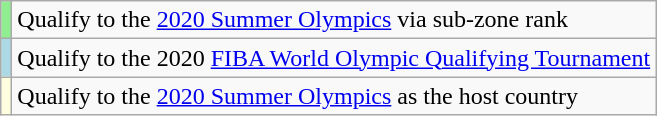<table class=wikitable style="text-align:left;">
<tr>
<td bgcolor=lightgreen></td>
<td>Qualify to the <a href='#'>2020 Summer Olympics</a> via sub-zone rank</td>
</tr>
<tr>
<td bgcolor=lightblue></td>
<td>Qualify to the 2020 <a href='#'>FIBA World Olympic Qualifying Tournament</a></td>
</tr>
<tr>
<td bgcolor=lightyellow></td>
<td>Qualify to the <a href='#'>2020 Summer Olympics</a> as the host country</td>
</tr>
</table>
